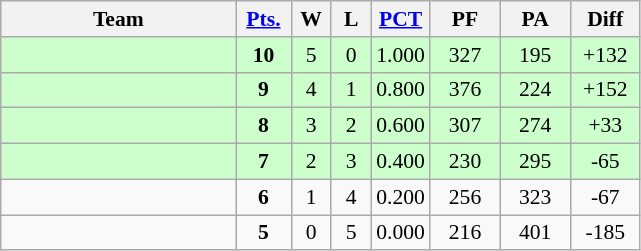<table class=wikitable style="font-size:90%;">
<tr align=center>
<th width=150px>Team</th>
<th width=30px><a href='#'>Pts.</a></th>
<th width=20px>W</th>
<th width=20px>L</th>
<th><a href='#'>PCT</a></th>
<th width=40px>PF</th>
<th width=40px>PA</th>
<th width=40px>Diff</th>
</tr>
<tr align=center bgcolor="#ccffcc">
<td align=left></td>
<td><strong>10</strong></td>
<td>5</td>
<td>0</td>
<td>1.000</td>
<td>327</td>
<td>195</td>
<td>+132</td>
</tr>
<tr align=center bgcolor="#ccffcc">
<td align=left></td>
<td><strong>9</strong></td>
<td>4</td>
<td>1</td>
<td>0.800</td>
<td>376</td>
<td>224</td>
<td>+152</td>
</tr>
<tr align=center bgcolor="#ccffcc">
<td align=left></td>
<td><strong>8</strong></td>
<td>3</td>
<td>2</td>
<td>0.600</td>
<td>307</td>
<td>274</td>
<td>+33</td>
</tr>
<tr align=center bgcolor="#ccffcc">
<td align=left></td>
<td><strong>7</strong></td>
<td>2</td>
<td>3</td>
<td>0.400</td>
<td>230</td>
<td>295</td>
<td>-65</td>
</tr>
<tr align=center>
<td align=left></td>
<td><strong>6</strong></td>
<td>1</td>
<td>4</td>
<td>0.200</td>
<td>256</td>
<td>323</td>
<td>-67</td>
</tr>
<tr align=center>
<td align=left></td>
<td><strong>5</strong></td>
<td>0</td>
<td>5</td>
<td>0.000</td>
<td>216</td>
<td>401</td>
<td>-185</td>
</tr>
</table>
